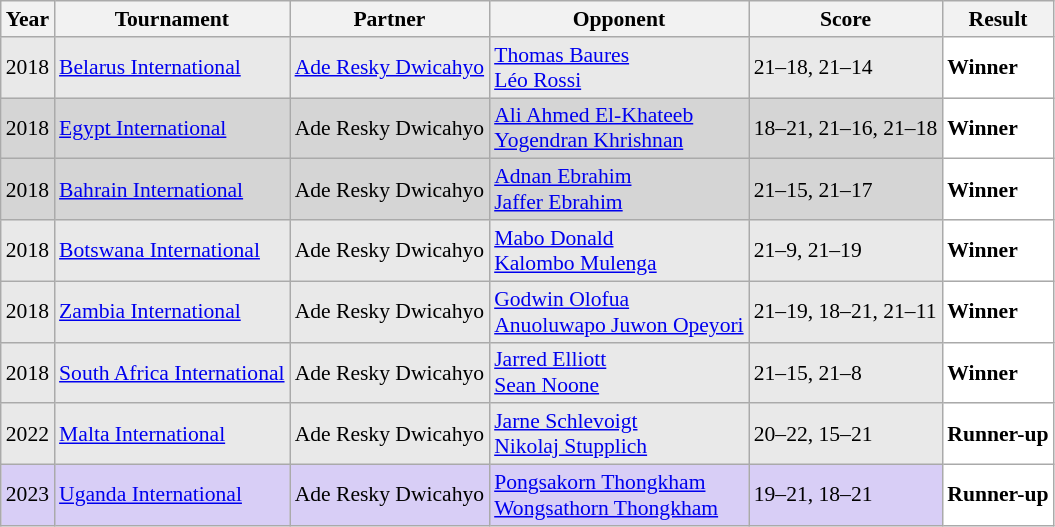<table class="sortable wikitable" style="font-size: 90%;">
<tr>
<th>Year</th>
<th>Tournament</th>
<th>Partner</th>
<th>Opponent</th>
<th>Score</th>
<th>Result</th>
</tr>
<tr style="background:#E9E9E9">
<td align="center">2018</td>
<td align="left"><a href='#'>Belarus International</a></td>
<td align="left"> <a href='#'>Ade Resky Dwicahyo</a></td>
<td align="left"> <a href='#'>Thomas Baures</a><br> <a href='#'>Léo Rossi</a></td>
<td align="left">21–18, 21–14</td>
<td style="text-align:left; background:white"> <strong>Winner</strong></td>
</tr>
<tr style="background:#D5D5D5">
<td align="center">2018</td>
<td align="left"><a href='#'>Egypt International</a></td>
<td align="left"> Ade Resky Dwicahyo</td>
<td align="left"> <a href='#'>Ali Ahmed El-Khateeb</a><br> <a href='#'>Yogendran Khrishnan</a></td>
<td align="left">18–21, 21–16, 21–18</td>
<td style="text-align:left; background:white"> <strong>Winner</strong></td>
</tr>
<tr style="background:#D5D5D5">
<td align="center">2018</td>
<td align="left"><a href='#'>Bahrain International</a></td>
<td align="left"> Ade Resky Dwicahyo</td>
<td align="left"> <a href='#'>Adnan Ebrahim</a><br> <a href='#'>Jaffer Ebrahim</a></td>
<td align="left">21–15, 21–17</td>
<td style="text-align:left; background:white"> <strong>Winner</strong></td>
</tr>
<tr style="background:#E9E9E9">
<td align="center">2018</td>
<td align="left"><a href='#'>Botswana International</a></td>
<td align="left"> Ade Resky Dwicahyo</td>
<td align="left"> <a href='#'>Mabo Donald</a><br> <a href='#'>Kalombo Mulenga</a></td>
<td align="left">21–9, 21–19</td>
<td style="text-align:left; background:white"> <strong>Winner</strong></td>
</tr>
<tr style="background:#E9E9E9">
<td align="center">2018</td>
<td align="left"><a href='#'>Zambia International</a></td>
<td align="left"> Ade Resky Dwicahyo</td>
<td align="left"> <a href='#'>Godwin Olofua</a><br> <a href='#'>Anuoluwapo Juwon Opeyori</a></td>
<td align="left">21–19, 18–21, 21–11</td>
<td style="text-align:left; background:white"> <strong>Winner</strong></td>
</tr>
<tr style="background:#E9E9E9">
<td align="center">2018</td>
<td align="left"><a href='#'>South Africa International</a></td>
<td align="left"> Ade Resky Dwicahyo</td>
<td align="left"> <a href='#'>Jarred Elliott</a><br> <a href='#'>Sean Noone</a></td>
<td align="left">21–15, 21–8</td>
<td style="text-align:left; background:white"> <strong>Winner</strong></td>
</tr>
<tr style="background:#E9E9E9">
<td align="center">2022</td>
<td align="left"><a href='#'>Malta International</a></td>
<td align="left"> Ade Resky Dwicahyo</td>
<td align="left"> <a href='#'>Jarne Schlevoigt</a><br> <a href='#'>Nikolaj Stupplich</a></td>
<td align="left">20–22, 15–21</td>
<td style="text-align:left; background:white"> <strong>Runner-up</strong></td>
</tr>
<tr style="background:#D8CEF6">
<td align="center">2023</td>
<td align="left"><a href='#'>Uganda International</a></td>
<td align="left"> Ade Resky Dwicahyo</td>
<td align="left"> <a href='#'>Pongsakorn Thongkham</a><br> <a href='#'>Wongsathorn Thongkham</a></td>
<td align="left">19–21, 18–21</td>
<td style="text-align:left; background:white"> <strong>Runner-up</strong></td>
</tr>
</table>
